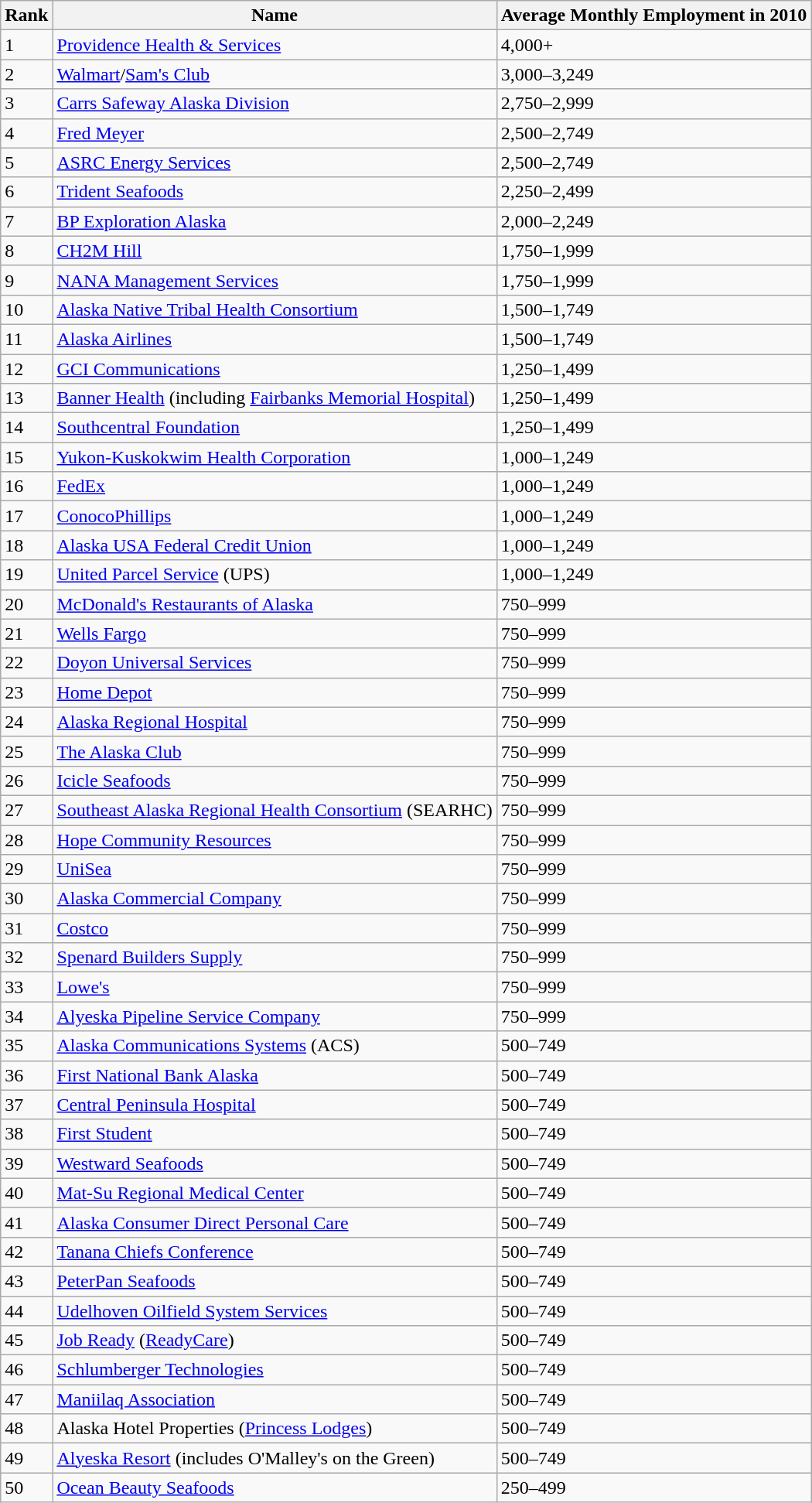<table class="wikitable">
<tr>
<th>Rank</th>
<th>Name</th>
<th>Average Monthly Employment in 2010</th>
</tr>
<tr>
<td>1</td>
<td><a href='#'>Providence Health & Services</a></td>
<td>4,000+</td>
</tr>
<tr>
<td>2</td>
<td><a href='#'>Walmart</a>/<a href='#'>Sam's Club</a></td>
<td>3,000–3,249</td>
</tr>
<tr>
<td>3</td>
<td><a href='#'>Carrs Safeway Alaska Division</a></td>
<td>2,750–2,999</td>
</tr>
<tr>
<td>4</td>
<td><a href='#'>Fred Meyer</a></td>
<td>2,500–2,749</td>
</tr>
<tr>
<td>5</td>
<td><a href='#'>ASRC Energy Services</a></td>
<td>2,500–2,749</td>
</tr>
<tr>
<td>6</td>
<td><a href='#'>Trident Seafoods</a></td>
<td>2,250–2,499</td>
</tr>
<tr>
<td>7</td>
<td><a href='#'>BP Exploration Alaska</a></td>
<td>2,000–2,249</td>
</tr>
<tr>
<td>8</td>
<td><a href='#'>CH2M Hill</a></td>
<td>1,750–1,999</td>
</tr>
<tr>
<td>9</td>
<td><a href='#'>NANA Management Services</a></td>
<td>1,750–1,999</td>
</tr>
<tr>
<td>10</td>
<td><a href='#'>Alaska Native Tribal Health Consortium</a></td>
<td>1,500–1,749</td>
</tr>
<tr>
<td>11</td>
<td><a href='#'>Alaska Airlines</a></td>
<td>1,500–1,749</td>
</tr>
<tr>
<td>12</td>
<td><a href='#'>GCI Communications</a></td>
<td>1,250–1,499</td>
</tr>
<tr>
<td>13</td>
<td><a href='#'>Banner Health</a> (including <a href='#'>Fairbanks Memorial Hospital</a>)</td>
<td>1,250–1,499</td>
</tr>
<tr>
<td>14</td>
<td><a href='#'>Southcentral Foundation</a></td>
<td>1,250–1,499</td>
</tr>
<tr>
<td>15</td>
<td><a href='#'>Yukon-Kuskokwim Health Corporation</a></td>
<td>1,000–1,249</td>
</tr>
<tr>
<td>16</td>
<td><a href='#'>FedEx</a></td>
<td>1,000–1,249</td>
</tr>
<tr>
<td>17</td>
<td><a href='#'>ConocoPhillips</a></td>
<td>1,000–1,249</td>
</tr>
<tr>
<td>18</td>
<td><a href='#'>Alaska USA Federal Credit Union</a></td>
<td>1,000–1,249</td>
</tr>
<tr>
<td>19</td>
<td><a href='#'>United Parcel Service</a> (UPS)</td>
<td>1,000–1,249</td>
</tr>
<tr>
<td>20</td>
<td><a href='#'>McDonald's Restaurants of Alaska</a></td>
<td>750–999</td>
</tr>
<tr>
<td>21</td>
<td><a href='#'>Wells Fargo</a></td>
<td>750–999</td>
</tr>
<tr>
<td>22</td>
<td><a href='#'>Doyon Universal Services</a></td>
<td>750–999</td>
</tr>
<tr>
<td>23</td>
<td><a href='#'>Home Depot</a></td>
<td>750–999</td>
</tr>
<tr>
<td>24</td>
<td><a href='#'>Alaska Regional Hospital</a></td>
<td>750–999</td>
</tr>
<tr>
<td>25</td>
<td><a href='#'>The Alaska Club</a></td>
<td>750–999</td>
</tr>
<tr>
<td>26</td>
<td><a href='#'>Icicle Seafoods</a></td>
<td>750–999</td>
</tr>
<tr>
<td>27</td>
<td><a href='#'>Southeast Alaska Regional Health Consortium</a> (SEARHC)</td>
<td>750–999</td>
</tr>
<tr>
<td>28</td>
<td><a href='#'>Hope Community Resources</a></td>
<td>750–999</td>
</tr>
<tr>
<td>29</td>
<td><a href='#'>UniSea</a></td>
<td>750–999</td>
</tr>
<tr>
<td>30</td>
<td><a href='#'>Alaska Commercial Company</a></td>
<td>750–999</td>
</tr>
<tr>
<td>31</td>
<td><a href='#'>Costco</a></td>
<td>750–999</td>
</tr>
<tr>
<td>32</td>
<td><a href='#'>Spenard Builders Supply</a></td>
<td>750–999</td>
</tr>
<tr>
<td>33</td>
<td><a href='#'>Lowe's</a></td>
<td>750–999</td>
</tr>
<tr>
<td>34</td>
<td><a href='#'>Alyeska Pipeline Service Company</a></td>
<td>750–999</td>
</tr>
<tr>
<td>35</td>
<td><a href='#'>Alaska Communications Systems</a> (ACS)</td>
<td>500–749</td>
</tr>
<tr>
<td>36</td>
<td><a href='#'>First National Bank Alaska</a></td>
<td>500–749</td>
</tr>
<tr>
<td>37</td>
<td><a href='#'>Central Peninsula Hospital</a></td>
<td>500–749</td>
</tr>
<tr>
<td>38</td>
<td><a href='#'>First Student</a></td>
<td>500–749</td>
</tr>
<tr>
<td>39</td>
<td><a href='#'>Westward Seafoods</a></td>
<td>500–749</td>
</tr>
<tr>
<td>40</td>
<td><a href='#'>Mat-Su Regional Medical Center</a></td>
<td>500–749</td>
</tr>
<tr>
<td>41</td>
<td><a href='#'>Alaska Consumer Direct Personal Care</a></td>
<td>500–749</td>
</tr>
<tr>
<td>42</td>
<td><a href='#'>Tanana Chiefs Conference</a></td>
<td>500–749</td>
</tr>
<tr>
<td>43</td>
<td><a href='#'>PeterPan Seafoods</a></td>
<td>500–749</td>
</tr>
<tr>
<td>44</td>
<td><a href='#'>Udelhoven Oilfield System Services</a></td>
<td>500–749</td>
</tr>
<tr>
<td>45</td>
<td><a href='#'>Job Ready</a> (<a href='#'>ReadyCare</a>)</td>
<td>500–749</td>
</tr>
<tr>
<td>46</td>
<td><a href='#'>Schlumberger Technologies</a></td>
<td>500–749</td>
</tr>
<tr>
<td>47</td>
<td><a href='#'>Maniilaq Association</a></td>
<td>500–749</td>
</tr>
<tr>
<td>48</td>
<td>Alaska Hotel Properties (<a href='#'>Princess Lodges</a>)</td>
<td>500–749</td>
</tr>
<tr>
<td>49</td>
<td><a href='#'>Alyeska Resort</a> (includes O'Malley's on the Green)</td>
<td>500–749</td>
</tr>
<tr>
<td>50</td>
<td><a href='#'>Ocean Beauty Seafoods</a></td>
<td>250–499</td>
</tr>
</table>
